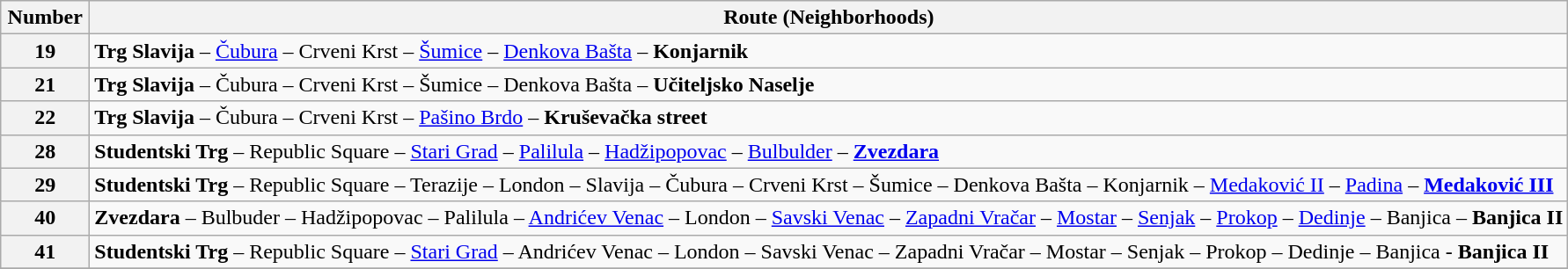<table class="wikitable" style="text-align:left">
<tr>
<th width=60>Number</th>
<th>Route (Neighborhoods)</th>
</tr>
<tr>
<th>19</th>
<td><strong>Trg Slavija</strong> – <a href='#'>Čubura</a> – Crveni Krst – <a href='#'>Šumice</a> – <a href='#'>Denkova Bašta</a> – <strong>Konjarnik</strong></td>
</tr>
<tr>
<th>21</th>
<td><strong>Trg Slavija</strong> – Čubura – Crveni Krst – Šumice – Denkova Bašta – <strong>Učiteljsko Naselje</strong></td>
</tr>
<tr>
<th>22</th>
<td><strong>Trg Slavija</strong> – Čubura – Crveni Krst – <a href='#'>Pašino Brdo</a> – <strong>Kruševačka street</strong></td>
</tr>
<tr>
<th>28</th>
<td><strong>Studentski Trg</strong> – Republic Square – <a href='#'>Stari Grad</a> – <a href='#'>Palilula</a> – <a href='#'>Hadžipopovac</a> – <a href='#'>Bulbulder</a> – <strong><a href='#'>Zvezdara</a></strong></td>
</tr>
<tr>
<th>29</th>
<td><strong>Studentski Trg</strong> – Republic Square – Terazije – London – Slavija – Čubura – Crveni Krst –  Šumice – Denkova Bašta – Konjarnik – <a href='#'>Medaković II</a> – <a href='#'>Padina</a> – <strong><a href='#'>Medaković III</a></strong></td>
</tr>
<tr>
<th>40</th>
<td><strong>Zvezdara</strong> – Bulbuder – Hadžipopovac – Palilula – <a href='#'>Andrićev Venac</a> – London – <a href='#'>Savski Venac</a> – <a href='#'>Zapadni Vračar</a> – <a href='#'>Mostar</a> – <a href='#'>Senjak</a> – <a href='#'>Prokop</a> – <a href='#'>Dedinje</a> – Banjica – <strong>Banjica II</strong></td>
</tr>
<tr>
<th>41</th>
<td><strong>Studentski Trg</strong> – Republic Square – <a href='#'>Stari Grad</a> – Andrićev Venac – London – Savski Venac – Zapadni Vračar – Mostar – Senjak – Prokop – Dedinje – Banjica - <strong>Banjica II</strong></td>
</tr>
<tr>
</tr>
</table>
